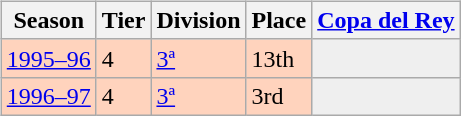<table>
<tr>
<td valign="top" width=0%><br><table class="wikitable">
<tr style="background:#f0f6fa;">
<th>Season</th>
<th>Tier</th>
<th>Division</th>
<th>Place</th>
<th><a href='#'>Copa del Rey</a></th>
</tr>
<tr>
<td style="background:#FFD3BD;"><a href='#'>1995–96</a></td>
<td style="background:#FFD3BD;">4</td>
<td style="background:#FFD3BD;"><a href='#'>3ª</a></td>
<td style="background:#FFD3BD;">13th</td>
<td style="background:#efefef;"></td>
</tr>
<tr>
<td style="background:#FFD3BD;"><a href='#'>1996–97</a></td>
<td style="background:#FFD3BD;">4</td>
<td style="background:#FFD3BD;"><a href='#'>3ª</a></td>
<td style="background:#FFD3BD;">3rd</td>
<td style="background:#efefef;"></td>
</tr>
</table>
</td>
</tr>
</table>
